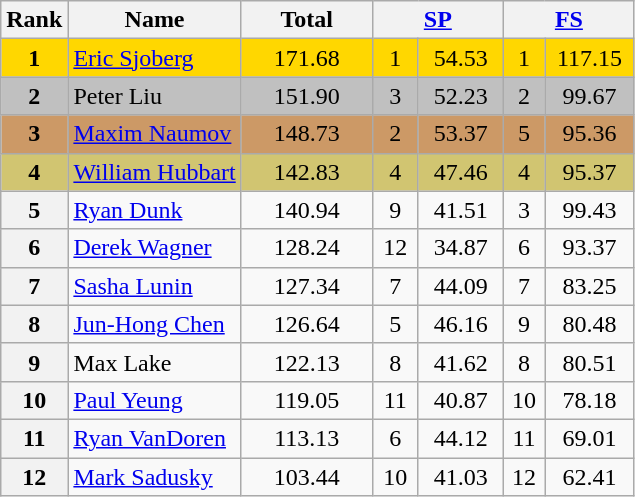<table class="wikitable sortable">
<tr>
<th>Rank</th>
<th>Name</th>
<th width="80px">Total</th>
<th colspan="2" width="80px"><a href='#'>SP</a></th>
<th colspan="2" width="80px"><a href='#'>FS</a></th>
</tr>
<tr bgcolor="gold">
<td align="center"><strong>1</strong></td>
<td><a href='#'>Eric Sjoberg</a></td>
<td align="center">171.68</td>
<td align="center">1</td>
<td align="center">54.53</td>
<td align="center">1</td>
<td align="center">117.15</td>
</tr>
<tr bgcolor="silver">
<td align="center"><strong>2</strong></td>
<td>Peter Liu</td>
<td align="center">151.90</td>
<td align="center">3</td>
<td align="center">52.23</td>
<td align="center">2</td>
<td align="center">99.67</td>
</tr>
<tr bgcolor="cc9966">
<td align="center"><strong>3</strong></td>
<td><a href='#'>Maxim Naumov</a></td>
<td align="center">148.73</td>
<td align="center">2</td>
<td align="center">53.37</td>
<td align="center">5</td>
<td align="center">95.36</td>
</tr>
<tr bgcolor="#d1c571">
<td align="center"><strong>4</strong></td>
<td><a href='#'>William Hubbart</a></td>
<td align="center">142.83</td>
<td align="center">4</td>
<td align="center">47.46</td>
<td align="center">4</td>
<td align="center">95.37</td>
</tr>
<tr>
<th>5</th>
<td><a href='#'>Ryan Dunk</a></td>
<td align="center">140.94</td>
<td align="center">9</td>
<td align="center">41.51</td>
<td align="center">3</td>
<td align="center">99.43</td>
</tr>
<tr>
<th>6</th>
<td><a href='#'>Derek Wagner</a></td>
<td align="center">128.24</td>
<td align="center">12</td>
<td align="center">34.87</td>
<td align="center">6</td>
<td align="center">93.37</td>
</tr>
<tr>
<th>7</th>
<td><a href='#'>Sasha Lunin</a></td>
<td align="center">127.34</td>
<td align="center">7</td>
<td align="center">44.09</td>
<td align="center">7</td>
<td align="center">83.25</td>
</tr>
<tr>
<th>8</th>
<td><a href='#'>Jun-Hong Chen</a></td>
<td align="center">126.64</td>
<td align="center">5</td>
<td align="center">46.16</td>
<td align="center">9</td>
<td align="center">80.48</td>
</tr>
<tr>
<th>9</th>
<td>Max Lake</td>
<td align="center">122.13</td>
<td align="center">8</td>
<td align="center">41.62</td>
<td align="center">8</td>
<td align="center">80.51</td>
</tr>
<tr>
<th>10</th>
<td><a href='#'>Paul Yeung</a></td>
<td align="center">119.05</td>
<td align="center">11</td>
<td align="center">40.87</td>
<td align="center">10</td>
<td align="center">78.18</td>
</tr>
<tr>
<th>11</th>
<td><a href='#'>Ryan VanDoren</a></td>
<td align="center">113.13</td>
<td align="center">6</td>
<td align="center">44.12</td>
<td align="center">11</td>
<td align="center">69.01</td>
</tr>
<tr>
<th>12</th>
<td><a href='#'>Mark Sadusky</a></td>
<td align="center">103.44</td>
<td align="center">10</td>
<td align="center">41.03</td>
<td align="center">12</td>
<td align="center">62.41</td>
</tr>
</table>
